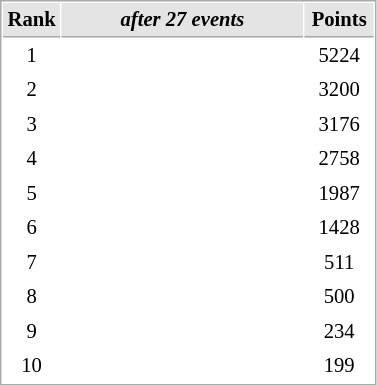<table cellspacing="1" cellpadding="3" style="border:1px solid #AAAAAA;font-size:86%">
<tr bgcolor="#E4E4E4">
<th style="border-bottom:1px solid #AAAAAA" width=10>Rank</th>
<th style="border-bottom:1px solid #AAAAAA" width=155><em>after 27 events</em></th>
<th style="border-bottom:1px solid #AAAAAA" width=40>Points</th>
</tr>
<tr>
<td align=center>1</td>
<td></td>
<td align=center>5224</td>
</tr>
<tr>
<td align=center>2</td>
<td></td>
<td align=center>3200</td>
</tr>
<tr>
<td align=center>3</td>
<td></td>
<td align=center>3176</td>
</tr>
<tr>
<td align=center>4</td>
<td></td>
<td align=center>2758</td>
</tr>
<tr>
<td align=center>5</td>
<td></td>
<td align=center>1987</td>
</tr>
<tr>
<td align=center>6</td>
<td></td>
<td align=center>1428</td>
</tr>
<tr>
<td align=center>7</td>
<td></td>
<td align=center>511</td>
</tr>
<tr>
<td align=center>8</td>
<td></td>
<td align=center>500</td>
</tr>
<tr>
<td align=center>9</td>
<td></td>
<td align=center>234</td>
</tr>
<tr>
<td align=center>10</td>
<td></td>
<td align=center>199</td>
</tr>
</table>
